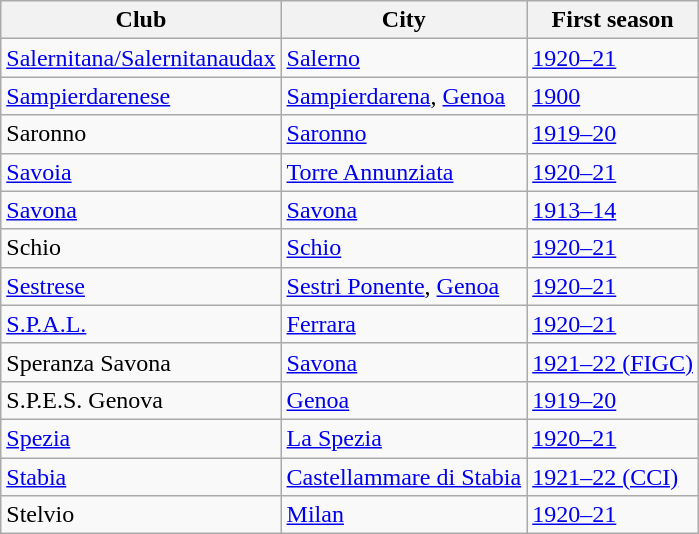<table class="wikitable">
<tr>
<th>Club</th>
<th>City</th>
<th>First season</th>
</tr>
<tr>
<td><a href='#'>Salernitana/Salernitanaudax</a></td>
<td><a href='#'>Salerno</a></td>
<td><a href='#'>1920–21</a></td>
</tr>
<tr>
<td><a href='#'>Sampierdarenese</a></td>
<td><a href='#'>Sampierdarena</a>, <a href='#'>Genoa</a></td>
<td><a href='#'>1900</a></td>
</tr>
<tr>
<td>Saronno</td>
<td><a href='#'>Saronno</a></td>
<td><a href='#'>1919–20</a></td>
</tr>
<tr>
<td><a href='#'>Savoia</a></td>
<td><a href='#'>Torre Annunziata</a></td>
<td><a href='#'>1920–21</a></td>
</tr>
<tr>
<td><a href='#'>Savona</a></td>
<td><a href='#'>Savona</a></td>
<td><a href='#'>1913–14</a></td>
</tr>
<tr>
<td>Schio</td>
<td><a href='#'>Schio</a></td>
<td><a href='#'>1920–21</a></td>
</tr>
<tr>
<td><a href='#'>Sestrese</a></td>
<td><a href='#'>Sestri Ponente</a>, <a href='#'>Genoa</a></td>
<td><a href='#'>1920–21</a></td>
</tr>
<tr>
<td><a href='#'>S.P.A.L.</a></td>
<td><a href='#'>Ferrara</a></td>
<td><a href='#'>1920–21</a></td>
</tr>
<tr>
<td>Speranza Savona</td>
<td><a href='#'>Savona</a></td>
<td><a href='#'>1921–22 (FIGC)</a></td>
</tr>
<tr>
<td>S.P.E.S. Genova</td>
<td><a href='#'>Genoa</a></td>
<td><a href='#'>1919–20</a></td>
</tr>
<tr>
<td><a href='#'>Spezia</a></td>
<td><a href='#'>La Spezia</a></td>
<td><a href='#'>1920–21</a></td>
</tr>
<tr>
<td><a href='#'>Stabia</a></td>
<td><a href='#'>Castellammare di Stabia</a></td>
<td><a href='#'>1921–22 (CCI)</a></td>
</tr>
<tr>
<td>Stelvio</td>
<td><a href='#'>Milan</a></td>
<td><a href='#'>1920–21</a></td>
</tr>
</table>
